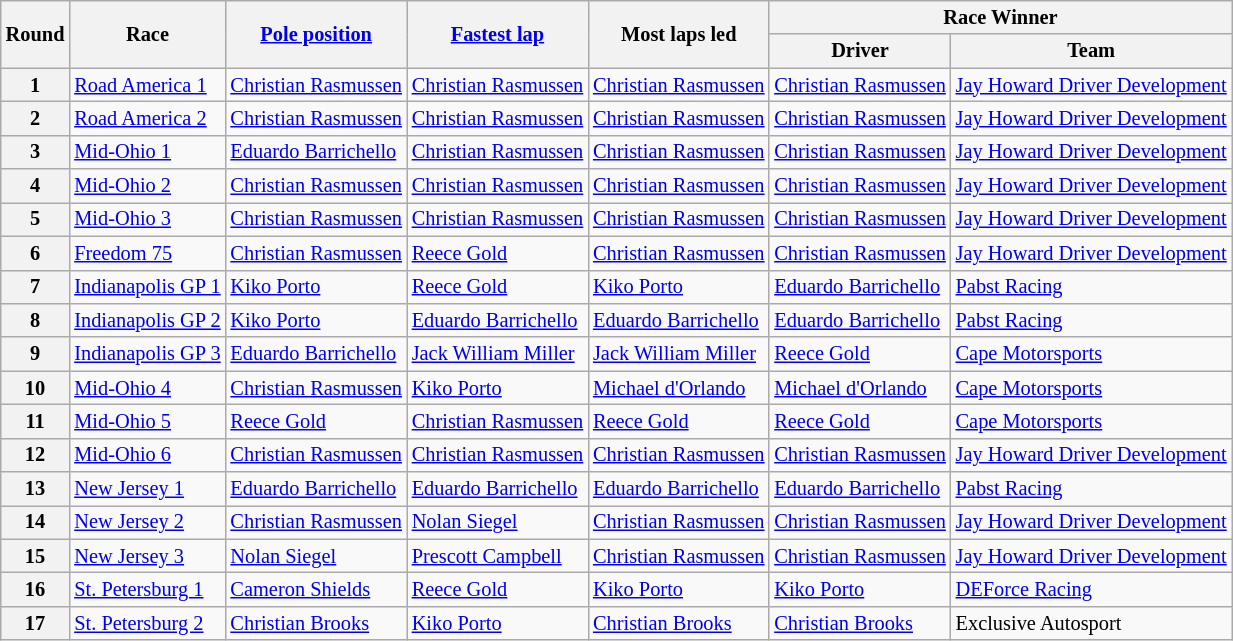<table class="wikitable" style="font-size: 85%">
<tr>
<th rowspan=2>Round</th>
<th rowspan=2>Race</th>
<th rowspan=2><a href='#'>Pole position</a></th>
<th rowspan=2><a href='#'>Fastest lap</a></th>
<th rowspan=2>Most laps led</th>
<th colspan=2>Race Winner</th>
</tr>
<tr>
<th>Driver</th>
<th>Team</th>
</tr>
<tr>
<th>1</th>
<td><a href='#'>Road America 1</a></td>
<td> <a href='#'>Christian Rasmussen</a></td>
<td> <a href='#'>Christian Rasmussen</a></td>
<td> <a href='#'>Christian Rasmussen</a></td>
<td> <a href='#'>Christian Rasmussen</a></td>
<td><a href='#'>Jay Howard Driver Development</a></td>
</tr>
<tr>
<th>2</th>
<td><a href='#'>Road America 2</a></td>
<td> <a href='#'>Christian Rasmussen</a></td>
<td> <a href='#'>Christian Rasmussen</a></td>
<td> <a href='#'>Christian Rasmussen</a></td>
<td> <a href='#'>Christian Rasmussen</a></td>
<td><a href='#'>Jay Howard Driver Development</a></td>
</tr>
<tr>
<th>3</th>
<td><a href='#'>Mid-Ohio 1</a></td>
<td> <a href='#'>Eduardo Barrichello</a></td>
<td> <a href='#'>Christian Rasmussen</a></td>
<td> <a href='#'>Christian Rasmussen</a></td>
<td> <a href='#'>Christian Rasmussen</a></td>
<td><a href='#'>Jay Howard Driver Development</a></td>
</tr>
<tr>
<th>4</th>
<td><a href='#'>Mid-Ohio 2</a></td>
<td> <a href='#'>Christian Rasmussen</a></td>
<td> <a href='#'>Christian Rasmussen</a></td>
<td> <a href='#'>Christian Rasmussen</a></td>
<td> <a href='#'>Christian Rasmussen</a></td>
<td><a href='#'>Jay Howard Driver Development</a></td>
</tr>
<tr>
<th>5</th>
<td><a href='#'>Mid-Ohio 3</a></td>
<td> <a href='#'>Christian Rasmussen</a></td>
<td> <a href='#'>Christian Rasmussen</a></td>
<td> <a href='#'>Christian Rasmussen</a></td>
<td> <a href='#'>Christian Rasmussen</a></td>
<td><a href='#'>Jay Howard Driver Development</a></td>
</tr>
<tr>
<th>6</th>
<td><a href='#'>Freedom 75</a></td>
<td> <a href='#'>Christian Rasmussen</a></td>
<td> <a href='#'>Reece Gold</a></td>
<td> <a href='#'>Christian Rasmussen</a></td>
<td> <a href='#'>Christian Rasmussen</a></td>
<td><a href='#'>Jay Howard Driver Development</a></td>
</tr>
<tr>
<th>7</th>
<td><a href='#'>Indianapolis GP 1</a></td>
<td> <a href='#'>Kiko Porto</a></td>
<td> <a href='#'>Reece Gold</a></td>
<td> <a href='#'>Kiko Porto</a></td>
<td> <a href='#'>Eduardo Barrichello</a></td>
<td><a href='#'>Pabst Racing</a></td>
</tr>
<tr>
<th>8</th>
<td><a href='#'>Indianapolis GP 2</a></td>
<td> <a href='#'>Kiko Porto</a></td>
<td> <a href='#'>Eduardo Barrichello</a></td>
<td> <a href='#'>Eduardo Barrichello</a></td>
<td> <a href='#'>Eduardo Barrichello</a></td>
<td><a href='#'>Pabst Racing</a></td>
</tr>
<tr>
<th>9</th>
<td><a href='#'>Indianapolis GP 3</a></td>
<td> <a href='#'>Eduardo Barrichello</a></td>
<td> <a href='#'>Jack William Miller</a></td>
<td> <a href='#'>Jack William Miller</a></td>
<td> <a href='#'>Reece Gold</a></td>
<td><a href='#'>Cape Motorsports</a></td>
</tr>
<tr>
<th>10</th>
<td><a href='#'>Mid-Ohio 4</a></td>
<td> <a href='#'>Christian Rasmussen</a></td>
<td> <a href='#'>Kiko Porto</a></td>
<td> <a href='#'>Michael d'Orlando</a></td>
<td> <a href='#'>Michael d'Orlando</a></td>
<td><a href='#'>Cape Motorsports</a></td>
</tr>
<tr>
<th>11</th>
<td><a href='#'>Mid-Ohio 5</a></td>
<td> <a href='#'>Reece Gold</a></td>
<td> <a href='#'>Christian Rasmussen</a></td>
<td> <a href='#'>Reece Gold</a></td>
<td> <a href='#'>Reece Gold</a></td>
<td><a href='#'>Cape Motorsports</a></td>
</tr>
<tr>
<th>12</th>
<td><a href='#'>Mid-Ohio 6</a></td>
<td> <a href='#'>Christian Rasmussen</a></td>
<td> <a href='#'>Christian Rasmussen</a></td>
<td> <a href='#'>Christian Rasmussen</a></td>
<td> <a href='#'>Christian Rasmussen</a></td>
<td><a href='#'>Jay Howard Driver Development</a></td>
</tr>
<tr>
<th>13</th>
<td><a href='#'>New Jersey 1</a></td>
<td> <a href='#'>Eduardo Barrichello</a></td>
<td> <a href='#'>Eduardo Barrichello</a></td>
<td> <a href='#'>Eduardo Barrichello</a></td>
<td> <a href='#'>Eduardo Barrichello</a></td>
<td><a href='#'>Pabst Racing</a></td>
</tr>
<tr>
<th>14</th>
<td><a href='#'>New Jersey 2</a></td>
<td> <a href='#'>Christian Rasmussen</a></td>
<td> <a href='#'>Nolan Siegel</a></td>
<td> <a href='#'>Christian Rasmussen</a></td>
<td> <a href='#'>Christian Rasmussen</a></td>
<td><a href='#'>Jay Howard Driver Development</a></td>
</tr>
<tr>
<th>15</th>
<td><a href='#'>New Jersey 3</a></td>
<td> <a href='#'>Nolan Siegel</a></td>
<td> <a href='#'>Prescott Campbell</a></td>
<td> <a href='#'>Christian Rasmussen</a></td>
<td> <a href='#'>Christian Rasmussen</a></td>
<td><a href='#'>Jay Howard Driver Development</a></td>
</tr>
<tr>
<th>16</th>
<td><a href='#'>St. Petersburg 1</a></td>
<td> <a href='#'>Cameron Shields</a></td>
<td> <a href='#'>Reece Gold</a></td>
<td> <a href='#'>Kiko Porto</a></td>
<td> <a href='#'>Kiko Porto</a></td>
<td><a href='#'>DEForce Racing</a></td>
</tr>
<tr>
<th>17</th>
<td><a href='#'>St. Petersburg 2</a></td>
<td> <a href='#'>Christian Brooks</a></td>
<td> <a href='#'>Kiko Porto</a></td>
<td> <a href='#'>Christian Brooks</a></td>
<td> <a href='#'>Christian Brooks</a></td>
<td>Exclusive Autosport</td>
</tr>
</table>
